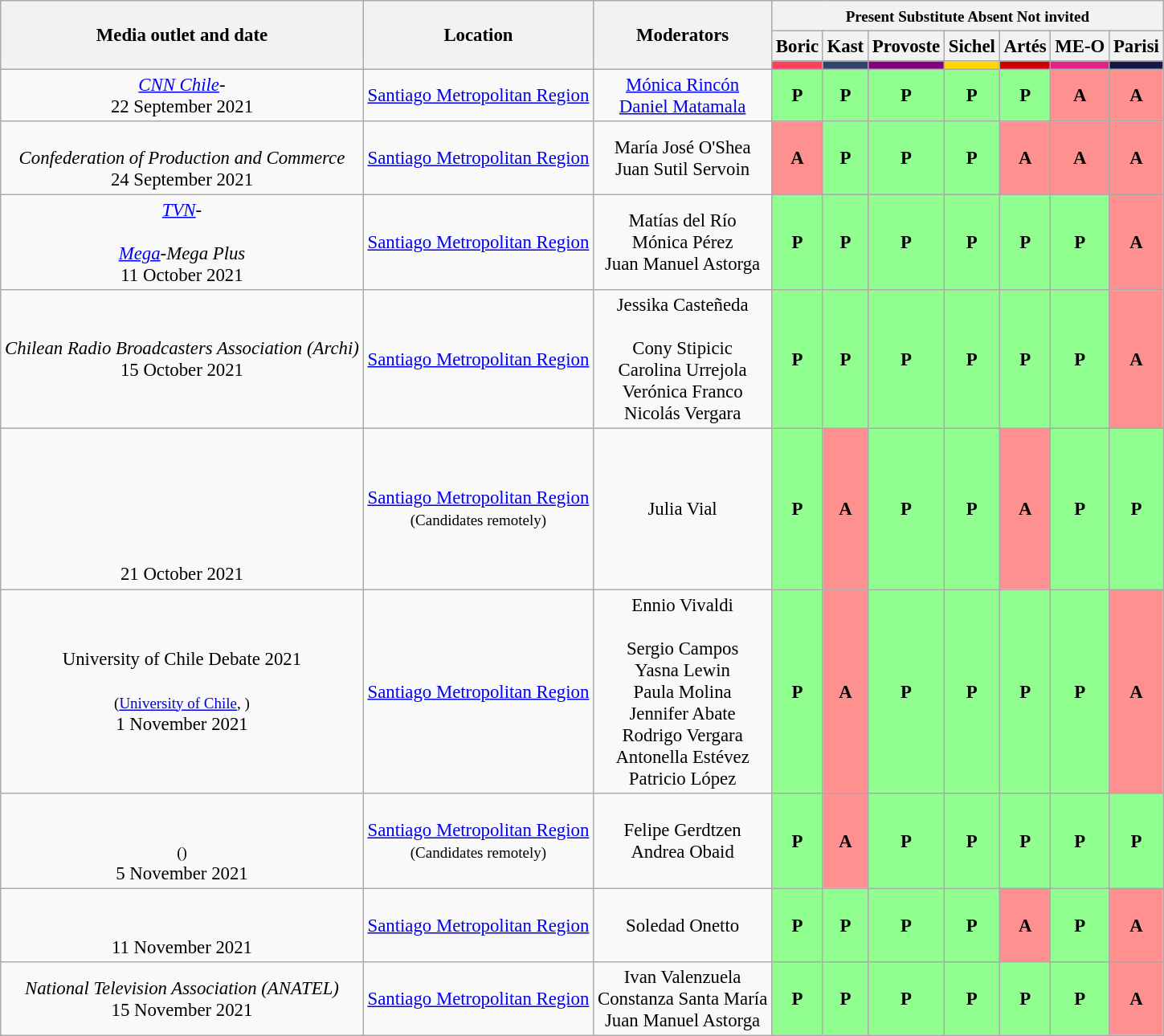<table class="wikitable" style="text-align:center; font-size:95%">
<tr>
<th rowspan="3">Media outlet and date</th>
<th rowspan="3">Location</th>
<th rowspan="3">Moderators</th>
<th colspan="7"><small> Present     Substitute      Absent     Not invited</small></th>
</tr>
<tr>
<th>Boric</th>
<th>Kast</th>
<th>Provoste</th>
<th>Sichel</th>
<th>Artés</th>
<th>ME-O</th>
<th>Parisi</th>
</tr>
<tr>
<td style="background:#fc415c;"></td>
<td style="background:#31446c;"></td>
<td style="background:purple;"></td>
<td style="background:gold;"></td>
<td style="background:#c00;"></td>
<td style="background:#e02385;"></td>
<td style="background:#181644;"></td>
</tr>
<tr>
<td><em><a href='#'>CNN Chile</a></em>-<em></em><br> 22 September 2021</td>
<td><a href='#'>Santiago Metropolitan Region</a></td>
<td><a href='#'>Mónica Rincón</a><br><a href='#'>Daniel Matamala</a></td>
<td style="background:#90ff90;"><strong>P</strong></td>
<td style="background:#90ff90;"><strong>P</strong></td>
<td style="background:#90ff90;"><strong>P</strong></td>
<td style="background:#90ff90;"><strong>P</strong></td>
<td style="background:#90ff90;"><strong>P</strong></td>
<td style="background:#ff9090;"><strong>A</strong></td>
<td style="background:#ff9090;"><strong>A</strong></td>
</tr>
<tr>
<td><em></em><br><em>Confederation of Production and Commerce</em><br> 24 September 2021</td>
<td><a href='#'>Santiago Metropolitan Region</a></td>
<td>María José O'Shea<br>Juan Sutil Servoin</td>
<td style="background:#ff9090;"><strong>A</strong></td>
<td style="background:#90ff90;"><strong>P</strong></td>
<td style="background:#90ff90;"><strong>P</strong></td>
<td style="background:#90ff90;"><strong>P</strong></td>
<td style="background:#ff9090;"><strong>A</strong></td>
<td style="background:#ff9090;"><strong>A</strong></td>
<td style="background:#ff9090;"><strong>A</strong></td>
</tr>
<tr>
<td><em><a href='#'>TVN</a></em>-<em></em><br><em></em><br><em><a href='#'>Mega</a></em>-<em>Mega Plus</em><br> 11 October 2021</td>
<td><a href='#'>Santiago Metropolitan Region</a></td>
<td>Matías del Río<br>Mónica Pérez<br>Juan Manuel Astorga</td>
<td style="background:#90ff90;"><strong>P</strong></td>
<td style="background:#90ff90;"><strong>P</strong></td>
<td style="background:#90ff90;"><strong>P</strong></td>
<td style="background:#90ff90;"><strong>P</strong></td>
<td style="background:#90ff90;"><strong>P</strong></td>
<td style="background:#90ff90;"><strong>P</strong></td>
<td style="background:#ff9090;"><strong>A</strong></td>
</tr>
<tr>
<td><em>Chilean Radio Broadcasters Association (Archi)</em><br> 15 October 2021</td>
<td><a href='#'>Santiago Metropolitan Region</a></td>
<td>Jessika Casteñeda<br><br>Cony Stipicic<br>
Carolina Urrejola<br>
Verónica Franco<br>
Nicolás Vergara</td>
<td style="background:#90ff90;"><strong>P</strong></td>
<td style="background:#90ff90;"><strong>P</strong></td>
<td style="background:#90ff90;"><strong>P</strong></td>
<td style="background:#90ff90;"><strong>P</strong></td>
<td style="background:#90ff90;"><strong>P</strong></td>
<td style="background:#90ff90;"><strong>P</strong></td>
<td style="background:#ff9090;"><strong>A</strong></td>
</tr>
<tr>
<td><br><br><br>
<br>
<br>
<br>
21 October 2021</td>
<td><a href='#'>Santiago Metropolitan Region</a><br><small>(Candidates remotely)</small></td>
<td>Julia Vial</td>
<td style="background:#90ff90;"><strong>P</strong></td>
<td style="background:#ff9090;"><strong>A</strong></td>
<td style="background:#90ff90;"><strong>P</strong></td>
<td style="background:#90ff90;"><strong>P</strong></td>
<td style="background:#ff9090;"><strong>A</strong></td>
<td style="background:#90ff90;"><strong>P</strong></td>
<td style="background:#90ff90;"><strong>P</strong></td>
</tr>
<tr>
<td>University of Chile Debate 2021<br><br><small>(<a href='#'>University of Chile</a>, )</small><br> 1 November 2021</td>
<td><a href='#'>Santiago Metropolitan Region</a></td>
<td>Ennio Vivaldi<br><br>Sergio Campos<br>
Yasna Lewin<br>
Paula Molina<br>
Jennifer Abate<br>
Rodrigo Vergara<br>
Antonella Estévez<br>
Patricio López</td>
<td style="background:#90ff90;"><strong>P</strong></td>
<td style="background:#ff9090;"><strong>A</strong></td>
<td style="background:#90ff90;"><strong>P</strong></td>
<td style="background:#90ff90;"><strong>P</strong></td>
<td style="background:#90ff90;"><strong>P</strong></td>
<td style="background:#90ff90;"><strong>P</strong></td>
<td style="background:#ff9090;"><strong>A</strong></td>
</tr>
<tr>
<td><br><br><small>()</small><br>5 November 2021</td>
<td><a href='#'>Santiago Metropolitan Region</a><br><small>(Candidates remotely)</small></td>
<td>Felipe Gerdtzen<br>Andrea Obaid</td>
<td style="background:#90ff90;"><strong>P</strong></td>
<td style="background:#ff9090;"><strong>A</strong></td>
<td style="background:#90ff90;"><strong>P</strong></td>
<td style="background:#90ff90;"><strong>P</strong></td>
<td style="background:#90ff90;"><strong>P</strong></td>
<td style="background:#90ff90;"><strong>P</strong></td>
<td style="background:#90ff90;"><strong>P</strong></td>
</tr>
<tr>
<td><br><br>11 November 2021</td>
<td><a href='#'>Santiago Metropolitan Region</a></td>
<td>Soledad Onetto</td>
<td style="background:#90ff90;"><strong>P</strong></td>
<td style="background:#90ff90;"><strong>P</strong></td>
<td style="background:#90ff90;"><strong>P</strong></td>
<td style="background:#90ff90;"><strong>P</strong></td>
<td style="background:#ff9090;"><strong>A</strong></td>
<td style="background:#90ff90;"><strong>P</strong></td>
<td style="background:#ff9090;"><strong>A</strong></td>
</tr>
<tr>
<td><em>National Television Association (ANATEL)</em><br> 15 November 2021</td>
<td><a href='#'>Santiago Metropolitan Region</a></td>
<td>Ivan Valenzuela<br>Constanza Santa María<br>Juan Manuel Astorga<br></td>
<td style="background:#90ff90;"><strong>P</strong></td>
<td style="background:#90ff90;"><strong>P</strong></td>
<td style="background:#90ff90;"><strong>P</strong></td>
<td style="background:#90ff90;"><strong>P</strong></td>
<td style="background:#90ff90;"><strong>P</strong></td>
<td style="background:#90ff90;"><strong>P</strong></td>
<td style="background:#ff9090;"><strong>A</strong></td>
</tr>
</table>
